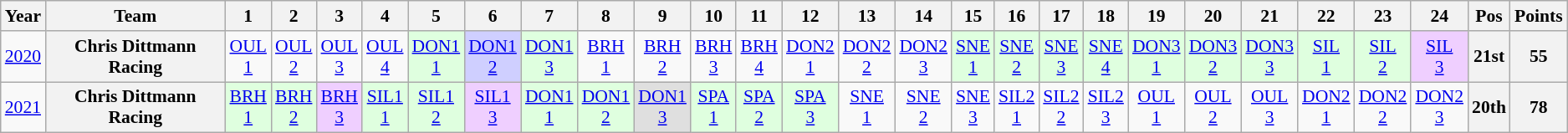<table class="wikitable" style="text-align:center; font-size:90%">
<tr>
<th>Year</th>
<th>Team</th>
<th>1</th>
<th>2</th>
<th>3</th>
<th>4</th>
<th>5</th>
<th>6</th>
<th>7</th>
<th>8</th>
<th>9</th>
<th>10</th>
<th>11</th>
<th>12</th>
<th>13</th>
<th>14</th>
<th>15</th>
<th>16</th>
<th>17</th>
<th>18</th>
<th>19</th>
<th>20</th>
<th>21</th>
<th>22</th>
<th>23</th>
<th>24</th>
<th>Pos</th>
<th>Points</th>
</tr>
<tr>
<td><a href='#'>2020</a></td>
<th>Chris Dittmann Racing</th>
<td style="background:#;"><a href='#'>OUL<br>1</a></td>
<td style="background:#;"><a href='#'>OUL<br>2</a></td>
<td style="background:#;"><a href='#'>OUL<br>3</a></td>
<td style="background:#;"><a href='#'>OUL<br>4</a></td>
<td style="background:#DFFFDF;"><a href='#'>DON1<br>1</a><br></td>
<td style="background:#CFCFFF;"><a href='#'>DON1<br>2</a><br></td>
<td style="background:#DFFFDF;"><a href='#'>DON1<br>3</a><br></td>
<td style="background:#;"><a href='#'>BRH<br>1</a></td>
<td style="background:#;"><a href='#'>BRH<br>2</a></td>
<td style="background:#;"><a href='#'>BRH<br>3</a></td>
<td style="background:#;"><a href='#'>BRH<br>4</a></td>
<td style="background:#;"><a href='#'>DON2<br>1</a></td>
<td style="background:#;"><a href='#'>DON2<br>2</a></td>
<td style="background:#;"><a href='#'>DON2<br>3</a></td>
<td style="background:#DFFFDF;"><a href='#'>SNE<br>1</a><br></td>
<td style="background:#DFFFDF;"><a href='#'>SNE<br>2</a><br></td>
<td style="background:#DFFFDF;"><a href='#'>SNE<br>3</a><br></td>
<td style="background:#DFFFDF;"><a href='#'>SNE<br>4</a><br></td>
<td style="background:#DFFFDF;"><a href='#'>DON3<br>1</a><br></td>
<td style="background:#DFFFDF;"><a href='#'>DON3<br>2</a><br></td>
<td style="background:#DFFFDF;"><a href='#'>DON3<br>3</a><br></td>
<td style="background:#DFFFDF;"><a href='#'>SIL<br>1</a><br></td>
<td style="background:#DFFFDF;"><a href='#'>SIL<br>2</a><br></td>
<td style="background:#EFCFFF;"><a href='#'>SIL<br>3</a><br></td>
<th>21st</th>
<th>55</th>
</tr>
<tr>
<td><a href='#'>2021</a></td>
<th>Chris Dittmann Racing</th>
<td style="background:#DFFFDF;"><a href='#'>BRH<br>1</a><br></td>
<td style="background:#DFFFDF;"><a href='#'>BRH<br>2</a><br></td>
<td style="background:#EFCFFF;"><a href='#'>BRH<br>3</a><br></td>
<td style="background:#DFFFDF;"><a href='#'>SIL1<br>1</a><br></td>
<td style="background:#DFFFDF;"><a href='#'>SIL1<br>2</a><br></td>
<td style="background:#EFCFFF;"><a href='#'>SIL1<br>3</a><br></td>
<td style="background:#DFFFDF;"><a href='#'>DON1<br>1</a><br></td>
<td style="background:#DFFFDF;"><a href='#'>DON1<br>2</a><br></td>
<td style="background:#DFDFDF;"><a href='#'>DON1<br>3</a><br></td>
<td style="background:#DFFFDF;"><a href='#'>SPA<br>1</a><br></td>
<td style="background:#DFFFDF;"><a href='#'>SPA<br>2</a><br></td>
<td style="background:#DFFFDF;"><a href='#'>SPA<br>3</a><br></td>
<td style="background:#;"><a href='#'>SNE<br>1</a></td>
<td style="background:#;"><a href='#'>SNE<br>2</a></td>
<td style="background:#;"><a href='#'>SNE<br>3</a></td>
<td style="background:#;"><a href='#'>SIL2<br>1</a></td>
<td style="background:#;"><a href='#'>SIL2<br>2</a></td>
<td style="background:#;"><a href='#'>SIL2<br>3</a></td>
<td style="background:#;"><a href='#'>OUL<br>1</a></td>
<td style="background:#;"><a href='#'>OUL<br>2</a></td>
<td style="background:#;"><a href='#'>OUL<br>3</a></td>
<td style="background:#;"><a href='#'>DON2<br>1</a></td>
<td style="background:#;"><a href='#'>DON2<br>2</a></td>
<td style="background:#;"><a href='#'>DON2<br>3</a></td>
<th>20th</th>
<th>78</th>
</tr>
</table>
